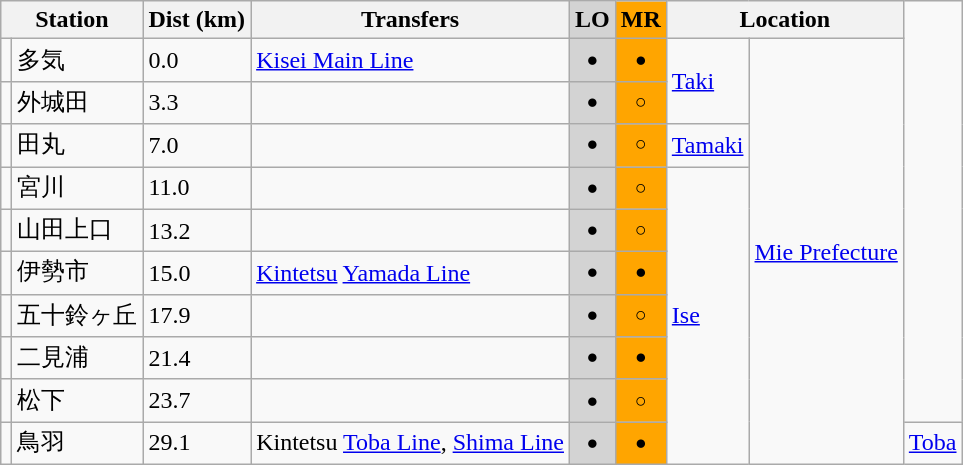<table class=wikitable>
<tr>
<th colspan="2">Station</th>
<th>Dist (km)</th>
<th>Transfers</th>
<th style=background:lightgray; color:black;">LO</th>
<th style="background:orange; color:black;">MR</th>
<th colspan="2">Location</th>
</tr>
<tr>
<td></td>
<td>多気</td>
<td>0.0</td>
<td><a href='#'>Kisei Main Line</a></td>
<td style="text-align:center; font-family:monospace; background:lightgray; color:black;">●</td>
<td style="text-align:center; font-family:monospace; background:orange; color:black;">●</td>
<td rowspan="2"><a href='#'>Taki</a></td>
<td rowspan="11"><a href='#'>Mie Prefecture</a></td>
</tr>
<tr>
<td></td>
<td>外城田</td>
<td>3.3</td>
<td></td>
<td style="text-align:center; font-family:monospace; background:lightgray; color:black;">●</td>
<td style="text-align:center; font-family:monospace; background:orange; color:black;">○</td>
</tr>
<tr>
<td></td>
<td>田丸</td>
<td>7.0</td>
<td></td>
<td style="text-align:center; font-family:monospace; background:lightgray; color:black;">●</td>
<td style="text-align:center; font-family:monospace; background:orange; color:black;">○</td>
<td rowspan="1"><a href='#'>Tamaki</a></td>
</tr>
<tr>
<td></td>
<td>宮川</td>
<td>11.0</td>
<td></td>
<td style="text-align:center; font-family:monospace; background:lightgray; color:black;">●</td>
<td style="text-align:center; font-family:monospace; background:orange; color:black;">○</td>
<td rowspan="7"><a href='#'>Ise</a></td>
</tr>
<tr>
<td></td>
<td>山田上口</td>
<td>13.2</td>
<td></td>
<td style="text-align:center; font-family:monospace; background:lightgray; color:black;">●</td>
<td style="text-align:center; font-family:monospace; background:orange; color:black;">○</td>
</tr>
<tr>
<td></td>
<td>伊勢市</td>
<td>15.0</td>
<td><a href='#'>Kintetsu</a> <a href='#'>Yamada Line</a></td>
<td style="text-align:center; font-family:monospace; background:lightgray; color:black;">●</td>
<td style="text-align:center; font-family:monospace; background:orange; color:black;">●</td>
</tr>
<tr>
<td></td>
<td>五十鈴ヶ丘</td>
<td>17.9</td>
<td></td>
<td style="text-align:center; font-family:monospace; background:lightgray; color:black;">●</td>
<td style="text-align:center; font-family:monospace; background:orange; color:black;">○</td>
</tr>
<tr>
<td></td>
<td>二見浦</td>
<td>21.4</td>
<td></td>
<td style="text-align:center; font-family:monospace; background:lightgray; color:black;">●</td>
<td style="text-align:center; font-family:monospace; background:orange; color:black;">●</td>
</tr>
<tr>
<td></td>
<td>松下</td>
<td>23.7</td>
<td></td>
<td style="text-align:center; font-family:monospace; background:lightgray; color:black;">●</td>
<td style="text-align:center; font-family:monospace; background:orange; color:black;">○</td>
</tr>
<tr>
<td></td>
<td>鳥羽</td>
<td>29.1</td>
<td>Kintetsu <a href='#'>Toba Line</a>, <a href='#'>Shima Line</a></td>
<td style="text-align:center; font-family:monospace; background:lightgray; color:black;">●</td>
<td style="text-align:center; font-family:monospace; background:orange; color:black;">●</td>
<td><a href='#'>Toba</a></td>
</tr>
</table>
